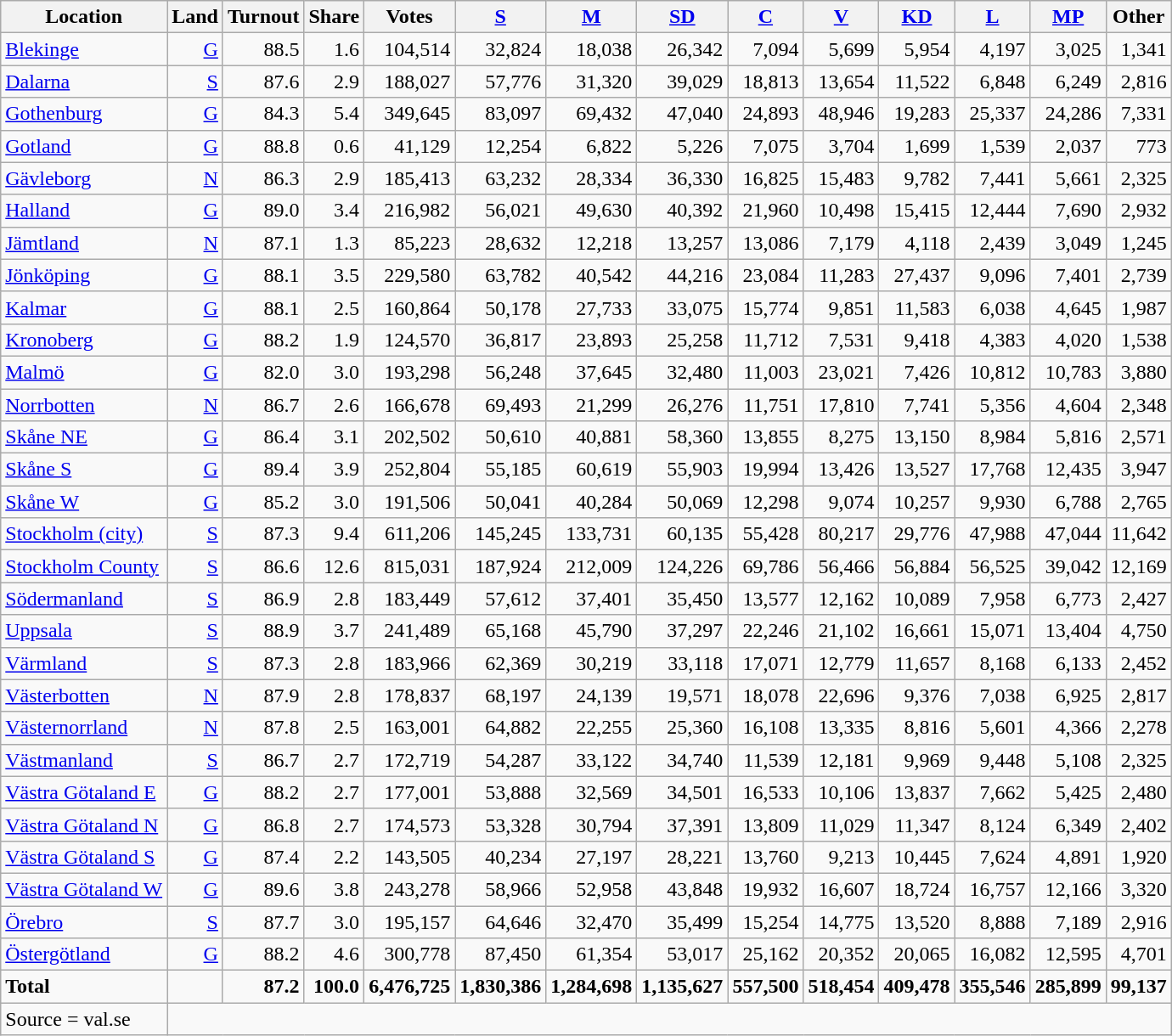<table class="wikitable sortable" style=text-align:right>
<tr>
<th>Location</th>
<th>Land</th>
<th>Turnout</th>
<th>Share</th>
<th>Votes</th>
<th><a href='#'>S</a></th>
<th><a href='#'>M</a></th>
<th><a href='#'>SD</a></th>
<th><a href='#'>C</a></th>
<th><a href='#'>V</a></th>
<th><a href='#'>KD</a></th>
<th><a href='#'>L</a></th>
<th><a href='#'>MP</a></th>
<th>Other</th>
</tr>
<tr>
<td align=left><a href='#'>Blekinge</a></td>
<td><a href='#'>G</a></td>
<td>88.5</td>
<td>1.6</td>
<td>104,514</td>
<td>32,824</td>
<td>18,038</td>
<td>26,342</td>
<td>7,094</td>
<td>5,699</td>
<td>5,954</td>
<td>4,197</td>
<td>3,025</td>
<td>1,341</td>
</tr>
<tr>
<td align=left><a href='#'>Dalarna</a></td>
<td><a href='#'>S</a></td>
<td>87.6</td>
<td>2.9</td>
<td>188,027</td>
<td>57,776</td>
<td>31,320</td>
<td>39,029</td>
<td>18,813</td>
<td>13,654</td>
<td>11,522</td>
<td>6,848</td>
<td>6,249</td>
<td>2,816</td>
</tr>
<tr>
<td align=left><a href='#'>Gothenburg</a></td>
<td><a href='#'>G</a></td>
<td>84.3</td>
<td>5.4</td>
<td>349,645</td>
<td>83,097</td>
<td>69,432</td>
<td>47,040</td>
<td>24,893</td>
<td>48,946</td>
<td>19,283</td>
<td>25,337</td>
<td>24,286</td>
<td>7,331</td>
</tr>
<tr>
<td align=left><a href='#'>Gotland</a></td>
<td><a href='#'>G</a></td>
<td>88.8</td>
<td>0.6</td>
<td>41,129</td>
<td>12,254</td>
<td>6,822</td>
<td>5,226</td>
<td>7,075</td>
<td>3,704</td>
<td>1,699</td>
<td>1,539</td>
<td>2,037</td>
<td>773</td>
</tr>
<tr>
<td align=left><a href='#'>Gävleborg</a></td>
<td><a href='#'>N</a></td>
<td>86.3</td>
<td>2.9</td>
<td>185,413</td>
<td>63,232</td>
<td>28,334</td>
<td>36,330</td>
<td>16,825</td>
<td>15,483</td>
<td>9,782</td>
<td>7,441</td>
<td>5,661</td>
<td>2,325</td>
</tr>
<tr>
<td align=left><a href='#'>Halland</a></td>
<td><a href='#'>G</a></td>
<td>89.0</td>
<td>3.4</td>
<td>216,982</td>
<td>56,021</td>
<td>49,630</td>
<td>40,392</td>
<td>21,960</td>
<td>10,498</td>
<td>15,415</td>
<td>12,444</td>
<td>7,690</td>
<td>2,932</td>
</tr>
<tr>
<td align=left><a href='#'>Jämtland</a></td>
<td><a href='#'>N</a></td>
<td>87.1</td>
<td>1.3</td>
<td>85,223</td>
<td>28,632</td>
<td>12,218</td>
<td>13,257</td>
<td>13,086</td>
<td>7,179</td>
<td>4,118</td>
<td>2,439</td>
<td>3,049</td>
<td>1,245</td>
</tr>
<tr>
<td align=left><a href='#'>Jönköping</a></td>
<td><a href='#'>G</a></td>
<td>88.1</td>
<td>3.5</td>
<td>229,580</td>
<td>63,782</td>
<td>40,542</td>
<td>44,216</td>
<td>23,084</td>
<td>11,283</td>
<td>27,437</td>
<td>9,096</td>
<td>7,401</td>
<td>2,739</td>
</tr>
<tr>
<td align=left><a href='#'>Kalmar</a></td>
<td><a href='#'>G</a></td>
<td>88.1</td>
<td>2.5</td>
<td>160,864</td>
<td>50,178</td>
<td>27,733</td>
<td>33,075</td>
<td>15,774</td>
<td>9,851</td>
<td>11,583</td>
<td>6,038</td>
<td>4,645</td>
<td>1,987</td>
</tr>
<tr>
<td align=left><a href='#'>Kronoberg</a></td>
<td><a href='#'>G</a></td>
<td>88.2</td>
<td>1.9</td>
<td>124,570</td>
<td>36,817</td>
<td>23,893</td>
<td>25,258</td>
<td>11,712</td>
<td>7,531</td>
<td>9,418</td>
<td>4,383</td>
<td>4,020</td>
<td>1,538</td>
</tr>
<tr>
<td align=left><a href='#'>Malmö</a></td>
<td><a href='#'>G</a></td>
<td>82.0</td>
<td>3.0</td>
<td>193,298</td>
<td>56,248</td>
<td>37,645</td>
<td>32,480</td>
<td>11,003</td>
<td>23,021</td>
<td>7,426</td>
<td>10,812</td>
<td>10,783</td>
<td>3,880</td>
</tr>
<tr>
<td align=left><a href='#'>Norrbotten</a></td>
<td><a href='#'>N</a></td>
<td>86.7</td>
<td>2.6</td>
<td>166,678</td>
<td>69,493</td>
<td>21,299</td>
<td>26,276</td>
<td>11,751</td>
<td>17,810</td>
<td>7,741</td>
<td>5,356</td>
<td>4,604</td>
<td>2,348</td>
</tr>
<tr>
<td align=left><a href='#'>Skåne NE</a></td>
<td><a href='#'>G</a></td>
<td>86.4</td>
<td>3.1</td>
<td>202,502</td>
<td>50,610</td>
<td>40,881</td>
<td>58,360</td>
<td>13,855</td>
<td>8,275</td>
<td>13,150</td>
<td>8,984</td>
<td>5,816</td>
<td>2,571</td>
</tr>
<tr>
<td align=left><a href='#'>Skåne S</a></td>
<td><a href='#'>G</a></td>
<td>89.4</td>
<td>3.9</td>
<td>252,804</td>
<td>55,185</td>
<td>60,619</td>
<td>55,903</td>
<td>19,994</td>
<td>13,426</td>
<td>13,527</td>
<td>17,768</td>
<td>12,435</td>
<td>3,947</td>
</tr>
<tr>
<td align=left><a href='#'>Skåne W</a></td>
<td><a href='#'>G</a></td>
<td>85.2</td>
<td>3.0</td>
<td>191,506</td>
<td>50,041</td>
<td>40,284</td>
<td>50,069</td>
<td>12,298</td>
<td>9,074</td>
<td>10,257</td>
<td>9,930</td>
<td>6,788</td>
<td>2,765</td>
</tr>
<tr>
<td align=left><a href='#'>Stockholm (city)</a></td>
<td><a href='#'>S</a></td>
<td>87.3</td>
<td>9.4</td>
<td>611,206</td>
<td>145,245</td>
<td>133,731</td>
<td>60,135</td>
<td>55,428</td>
<td>80,217</td>
<td>29,776</td>
<td>47,988</td>
<td>47,044</td>
<td>11,642</td>
</tr>
<tr>
<td align=left><a href='#'>Stockholm County</a></td>
<td><a href='#'>S</a></td>
<td>86.6</td>
<td>12.6</td>
<td>815,031</td>
<td>187,924</td>
<td>212,009</td>
<td>124,226</td>
<td>69,786</td>
<td>56,466</td>
<td>56,884</td>
<td>56,525</td>
<td>39,042</td>
<td>12,169</td>
</tr>
<tr>
<td align=left><a href='#'>Södermanland</a></td>
<td><a href='#'>S</a></td>
<td>86.9</td>
<td>2.8</td>
<td>183,449</td>
<td>57,612</td>
<td>37,401</td>
<td>35,450</td>
<td>13,577</td>
<td>12,162</td>
<td>10,089</td>
<td>7,958</td>
<td>6,773</td>
<td>2,427</td>
</tr>
<tr>
<td align=left><a href='#'>Uppsala</a></td>
<td><a href='#'>S</a></td>
<td>88.9</td>
<td>3.7</td>
<td>241,489</td>
<td>65,168</td>
<td>45,790</td>
<td>37,297</td>
<td>22,246</td>
<td>21,102</td>
<td>16,661</td>
<td>15,071</td>
<td>13,404</td>
<td>4,750</td>
</tr>
<tr>
<td align=left><a href='#'>Värmland</a></td>
<td><a href='#'>S</a></td>
<td>87.3</td>
<td>2.8</td>
<td>183,966</td>
<td>62,369</td>
<td>30,219</td>
<td>33,118</td>
<td>17,071</td>
<td>12,779</td>
<td>11,657</td>
<td>8,168</td>
<td>6,133</td>
<td>2,452</td>
</tr>
<tr>
<td align=left><a href='#'>Västerbotten</a></td>
<td><a href='#'>N</a></td>
<td>87.9</td>
<td>2.8</td>
<td>178,837</td>
<td>68,197</td>
<td>24,139</td>
<td>19,571</td>
<td>18,078</td>
<td>22,696</td>
<td>9,376</td>
<td>7,038</td>
<td>6,925</td>
<td>2,817</td>
</tr>
<tr>
<td align=left><a href='#'>Västernorrland</a></td>
<td><a href='#'>N</a></td>
<td>87.8</td>
<td>2.5</td>
<td>163,001</td>
<td>64,882</td>
<td>22,255</td>
<td>25,360</td>
<td>16,108</td>
<td>13,335</td>
<td>8,816</td>
<td>5,601</td>
<td>4,366</td>
<td>2,278</td>
</tr>
<tr>
<td align=left><a href='#'>Västmanland</a></td>
<td><a href='#'>S</a></td>
<td>86.7</td>
<td>2.7</td>
<td>172,719</td>
<td>54,287</td>
<td>33,122</td>
<td>34,740</td>
<td>11,539</td>
<td>12,181</td>
<td>9,969</td>
<td>9,448</td>
<td>5,108</td>
<td>2,325</td>
</tr>
<tr>
<td align=left><a href='#'>Västra Götaland E</a></td>
<td><a href='#'>G</a></td>
<td>88.2</td>
<td>2.7</td>
<td>177,001</td>
<td>53,888</td>
<td>32,569</td>
<td>34,501</td>
<td>16,533</td>
<td>10,106</td>
<td>13,837</td>
<td>7,662</td>
<td>5,425</td>
<td>2,480</td>
</tr>
<tr>
<td align=left><a href='#'>Västra Götaland N</a></td>
<td><a href='#'>G</a></td>
<td>86.8</td>
<td>2.7</td>
<td>174,573</td>
<td>53,328</td>
<td>30,794</td>
<td>37,391</td>
<td>13,809</td>
<td>11,029</td>
<td>11,347</td>
<td>8,124</td>
<td>6,349</td>
<td>2,402</td>
</tr>
<tr>
<td align=left><a href='#'>Västra Götaland S</a></td>
<td><a href='#'>G</a></td>
<td>87.4</td>
<td>2.2</td>
<td>143,505</td>
<td>40,234</td>
<td>27,197</td>
<td>28,221</td>
<td>13,760</td>
<td>9,213</td>
<td>10,445</td>
<td>7,624</td>
<td>4,891</td>
<td>1,920</td>
</tr>
<tr>
<td align=left><a href='#'>Västra Götaland W</a></td>
<td><a href='#'>G</a></td>
<td>89.6</td>
<td>3.8</td>
<td>243,278</td>
<td>58,966</td>
<td>52,958</td>
<td>43,848</td>
<td>19,932</td>
<td>16,607</td>
<td>18,724</td>
<td>16,757</td>
<td>12,166</td>
<td>3,320</td>
</tr>
<tr>
<td align=left><a href='#'>Örebro</a></td>
<td><a href='#'>S</a></td>
<td>87.7</td>
<td>3.0</td>
<td>195,157</td>
<td>64,646</td>
<td>32,470</td>
<td>35,499</td>
<td>15,254</td>
<td>14,775</td>
<td>13,520</td>
<td>8,888</td>
<td>7,189</td>
<td>2,916</td>
</tr>
<tr>
<td align=left><a href='#'>Östergötland</a></td>
<td><a href='#'>G</a></td>
<td>88.2</td>
<td>4.6</td>
<td>300,778</td>
<td>87,450</td>
<td>61,354</td>
<td>53,017</td>
<td>25,162</td>
<td>20,352</td>
<td>20,065</td>
<td>16,082</td>
<td>12,595</td>
<td>4,701</td>
</tr>
<tr>
<td align=left><strong>Total</strong></td>
<td></td>
<td><strong>87.2</strong></td>
<td><strong>100.0</strong></td>
<td><strong>6,476,725</strong></td>
<td><strong>1,830,386</strong></td>
<td><strong>1,284,698</strong></td>
<td><strong>1,135,627</strong></td>
<td><strong>557,500</strong></td>
<td><strong>518,454</strong></td>
<td><strong>409,478</strong></td>
<td><strong>355,546</strong></td>
<td><strong>285,899</strong></td>
<td><strong>99,137</strong></td>
</tr>
<tr>
<td align=left>Source = val.se </td>
</tr>
</table>
